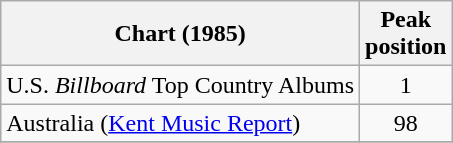<table class="wikitable">
<tr>
<th>Chart (1985)</th>
<th>Peak<br>position</th>
</tr>
<tr>
<td>U.S. <em>Billboard</em> Top Country Albums</td>
<td align="center">1</td>
</tr>
<tr>
<td>Australia (<a href='#'>Kent Music Report</a>)</td>
<td style="text-align:center;">98</td>
</tr>
<tr>
</tr>
</table>
